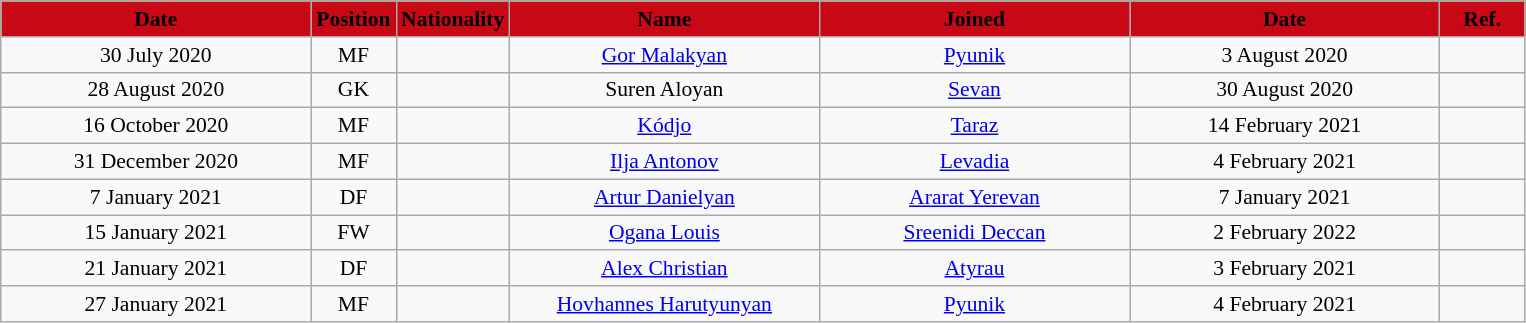<table class="wikitable"  style="text-align:center; font-size:90%; ">
<tr>
<th style="background:#C80815; color:black; width:200px;">Date</th>
<th style="background:#C80815; color:black; width:50px;">Position</th>
<th style="background:#C80815; color:black; width:50px;">Nationality</th>
<th style="background:#C80815; color:black; width:200px;">Name</th>
<th style="background:#C80815; color:black; width:200px;">Joined</th>
<th style="background:#C80815; color:black; width:200px;">Date</th>
<th style="background:#C80815; color:black; width:50px;">Ref.</th>
</tr>
<tr>
<td>30 July 2020</td>
<td>MF</td>
<td></td>
<td><a href='#'>Gor Malakyan</a></td>
<td><a href='#'>Pyunik</a></td>
<td>3 August 2020</td>
<td></td>
</tr>
<tr>
<td>28 August 2020</td>
<td>GK</td>
<td></td>
<td>Suren Aloyan</td>
<td><a href='#'>Sevan</a></td>
<td>30 August 2020</td>
<td></td>
</tr>
<tr>
<td>16 October 2020</td>
<td>MF</td>
<td></td>
<td><a href='#'>Kódjo</a></td>
<td><a href='#'>Taraz</a></td>
<td>14 February 2021</td>
<td></td>
</tr>
<tr>
<td>31 December 2020</td>
<td>MF</td>
<td></td>
<td><a href='#'>Ilja Antonov</a></td>
<td><a href='#'>Levadia</a></td>
<td>4 February 2021</td>
<td></td>
</tr>
<tr>
<td>7 January 2021</td>
<td>DF</td>
<td></td>
<td><a href='#'>Artur Danielyan</a></td>
<td><a href='#'>Ararat Yerevan</a></td>
<td>7 January 2021</td>
<td></td>
</tr>
<tr>
<td>15 January 2021</td>
<td>FW</td>
<td></td>
<td><a href='#'>Ogana Louis</a></td>
<td><a href='#'>Sreenidi Deccan</a></td>
<td>2 February 2022</td>
<td></td>
</tr>
<tr>
<td>21 January 2021</td>
<td>DF</td>
<td></td>
<td><a href='#'>Alex Christian</a></td>
<td><a href='#'>Atyrau</a></td>
<td>3 February 2021</td>
<td></td>
</tr>
<tr>
<td>27 January 2021</td>
<td>MF</td>
<td></td>
<td><a href='#'>Hovhannes Harutyunyan</a></td>
<td><a href='#'>Pyunik</a></td>
<td>4 February 2021</td>
<td></td>
</tr>
</table>
